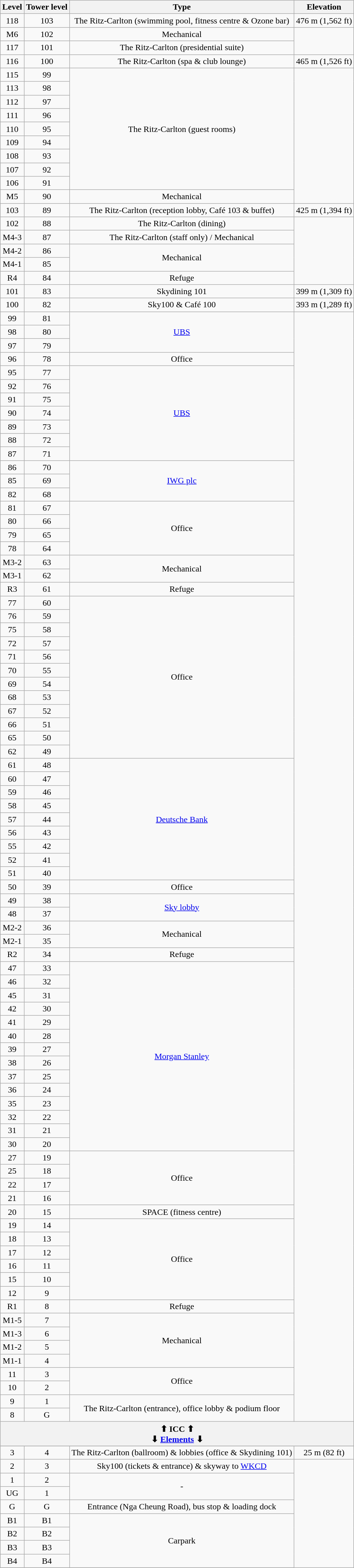<table class="mw-collapsible mw-collapsed wikitable">
<tr align=center>
<th>Level</th>
<th>Tower level</th>
<th>Type</th>
<th>Elevation</th>
</tr>
<tr align=center>
<td>118</td>
<td>103</td>
<td>The Ritz-Carlton (swimming pool, fitness centre & Ozone bar)</td>
<td>476 m (1,562 ft)</td>
</tr>
<tr align=center>
<td>M6</td>
<td>102</td>
<td>Mechanical</td>
</tr>
<tr align=center>
<td>117</td>
<td>101</td>
<td>The Ritz-Carlton (presidential suite)</td>
</tr>
<tr align=center>
<td>116</td>
<td>100</td>
<td>The Ritz-Carlton (spa & club lounge)</td>
<td>465 m (1,526 ft)</td>
</tr>
<tr align=center>
<td>115</td>
<td>99</td>
<td rowspan=9>The Ritz-Carlton (guest rooms)</td>
</tr>
<tr align=center>
<td>113</td>
<td>98</td>
</tr>
<tr align=center>
<td>112</td>
<td>97</td>
</tr>
<tr align=center>
<td>111</td>
<td>96</td>
</tr>
<tr align=center>
<td>110</td>
<td>95</td>
</tr>
<tr align=center>
<td>109</td>
<td>94</td>
</tr>
<tr align=center>
<td>108</td>
<td>93</td>
</tr>
<tr align=center>
<td>107</td>
<td>92</td>
</tr>
<tr align=center>
<td>106</td>
<td>91</td>
</tr>
<tr align=center>
<td>M5</td>
<td>90</td>
<td>Mechanical</td>
</tr>
<tr align=center>
<td>103</td>
<td>89</td>
<td>The Ritz-Carlton (reception lobby, Café 103 & buffet)</td>
<td>425 m (1,394 ft)</td>
</tr>
<tr align=center>
<td>102</td>
<td>88</td>
<td>The Ritz-Carlton (dining)</td>
</tr>
<tr align=center>
<td>M4-3</td>
<td>87</td>
<td>The Ritz-Carlton (staff only) / Mechanical</td>
</tr>
<tr align=center>
<td>M4-2</td>
<td>86</td>
<td rowspan=2>Mechanical</td>
</tr>
<tr align=center>
<td>M4-1</td>
<td>85</td>
</tr>
<tr align=center>
<td>R4</td>
<td>84</td>
<td>Refuge</td>
</tr>
<tr align=center>
<td>101</td>
<td>83</td>
<td>Skydining 101</td>
<td>399 m (1,309 ft)</td>
</tr>
<tr align=center>
<td>100</td>
<td>82</td>
<td>Sky100 & Café 100</td>
<td>393 m (1,289 ft)</td>
</tr>
<tr align=center>
<td>99</td>
<td>81</td>
<td rowspan=3><a href='#'>UBS</a></td>
</tr>
<tr align=center>
<td>98</td>
<td>80</td>
</tr>
<tr align=center>
<td>97</td>
<td>79</td>
</tr>
<tr align=center>
<td>96</td>
<td>78</td>
<td>Office</td>
</tr>
<tr align=center>
<td>95</td>
<td>77</td>
<td rowspan=7><a href='#'>UBS</a></td>
</tr>
<tr align=center>
<td>92</td>
<td>76</td>
</tr>
<tr align=center>
<td>91</td>
<td>75</td>
</tr>
<tr align=center>
<td>90</td>
<td>74</td>
</tr>
<tr align=center>
<td>89</td>
<td>73</td>
</tr>
<tr align=center>
<td>88</td>
<td>72</td>
</tr>
<tr align=center>
<td>87</td>
<td>71</td>
</tr>
<tr align=center>
<td>86</td>
<td>70</td>
<td rowspan=3><a href='#'>IWG plc</a></td>
</tr>
<tr align=center>
<td>85</td>
<td>69</td>
</tr>
<tr align=center>
<td>82</td>
<td>68</td>
</tr>
<tr align=center>
<td>81</td>
<td>67</td>
<td rowspan=4>Office</td>
</tr>
<tr align=center>
<td>80</td>
<td>66</td>
</tr>
<tr align=center>
<td>79</td>
<td>65</td>
</tr>
<tr align=center>
<td>78</td>
<td>64</td>
</tr>
<tr align=center>
<td>M3-2</td>
<td>63</td>
<td rowspan=2>Mechanical</td>
</tr>
<tr align=center>
<td>M3-1</td>
<td>62</td>
</tr>
<tr align=center>
<td>R3</td>
<td>61</td>
<td>Refuge</td>
</tr>
<tr align=center>
<td>77</td>
<td>60</td>
<td rowspan=12>Office</td>
</tr>
<tr align=center>
<td>76</td>
<td>59</td>
</tr>
<tr align=center>
<td>75</td>
<td>58</td>
</tr>
<tr align=center>
<td>72</td>
<td>57</td>
</tr>
<tr align=center>
<td>71</td>
<td>56</td>
</tr>
<tr align=center>
<td>70</td>
<td>55</td>
</tr>
<tr align=center>
<td>69</td>
<td>54</td>
</tr>
<tr align=center>
<td>68</td>
<td>53</td>
</tr>
<tr align=center>
<td>67</td>
<td>52</td>
</tr>
<tr align=center>
<td>66</td>
<td>51</td>
</tr>
<tr align=center>
<td>65</td>
<td>50</td>
</tr>
<tr align=center>
<td>62</td>
<td>49</td>
</tr>
<tr align=center>
<td>61</td>
<td>48</td>
<td rowspan=9><a href='#'>Deutsche Bank</a></td>
</tr>
<tr align=center>
<td>60</td>
<td>47</td>
</tr>
<tr align=center>
<td>59</td>
<td>46</td>
</tr>
<tr align=center>
<td>58</td>
<td>45</td>
</tr>
<tr align=center>
<td>57</td>
<td>44</td>
</tr>
<tr align=center>
<td>56</td>
<td>43</td>
</tr>
<tr align=center>
<td>55</td>
<td>42</td>
</tr>
<tr align=center>
<td>52</td>
<td>41</td>
</tr>
<tr align=center>
<td>51</td>
<td>40</td>
</tr>
<tr align=center>
<td>50</td>
<td>39</td>
<td>Office</td>
</tr>
<tr align=center>
<td>49</td>
<td>38</td>
<td rowspan=2><a href='#'>Sky lobby</a></td>
</tr>
<tr align=center>
<td>48</td>
<td>37</td>
</tr>
<tr align=center>
<td>M2-2</td>
<td>36</td>
<td rowspan=2>Mechanical</td>
</tr>
<tr align=center>
<td>M2-1</td>
<td>35</td>
</tr>
<tr align=center>
<td>R2</td>
<td>34</td>
<td>Refuge</td>
</tr>
<tr align=center>
<td>47</td>
<td>33</td>
<td rowspan=14><a href='#'>Morgan Stanley</a></td>
</tr>
<tr align=center>
<td>46</td>
<td>32</td>
</tr>
<tr align=center>
<td>45</td>
<td>31</td>
</tr>
<tr align=center>
<td>42</td>
<td>30</td>
</tr>
<tr align=center>
<td>41</td>
<td>29</td>
</tr>
<tr align=center>
<td>40</td>
<td>28</td>
</tr>
<tr align=center>
<td>39</td>
<td>27</td>
</tr>
<tr align=center>
<td>38</td>
<td>26</td>
</tr>
<tr align=center>
<td>37</td>
<td>25</td>
</tr>
<tr align=center>
<td>36</td>
<td>24</td>
</tr>
<tr align=center>
<td>35</td>
<td>23</td>
</tr>
<tr align=center>
<td>32</td>
<td>22</td>
</tr>
<tr align=center>
<td>31</td>
<td>21</td>
</tr>
<tr align=center>
<td>30</td>
<td>20</td>
</tr>
<tr align=center>
<td>27</td>
<td>19</td>
<td rowspan=4>Office</td>
</tr>
<tr align=center>
<td>25</td>
<td>18</td>
</tr>
<tr align=center>
<td>22</td>
<td>17</td>
</tr>
<tr align=center>
<td>21</td>
<td>16</td>
</tr>
<tr align=center>
<td>20</td>
<td>15</td>
<td>SPACE (fitness centre)</td>
</tr>
<tr align=center>
<td>19</td>
<td>14</td>
<td rowspan=6>Office</td>
</tr>
<tr align=center>
<td>18</td>
<td>13</td>
</tr>
<tr align=center>
<td>17</td>
<td>12</td>
</tr>
<tr align=center>
<td>16</td>
<td>11</td>
</tr>
<tr align=center>
<td>15</td>
<td>10</td>
</tr>
<tr align=center>
<td>12</td>
<td>9</td>
</tr>
<tr align=center>
<td>R1</td>
<td>8</td>
<td>Refuge</td>
</tr>
<tr align=center>
<td>M1-5</td>
<td>7</td>
<td rowspan=4>Mechanical</td>
</tr>
<tr align=center>
<td>M1-3</td>
<td>6</td>
</tr>
<tr align=center>
<td>M1-2</td>
<td>5</td>
</tr>
<tr align=center>
<td>M1-1</td>
<td>4</td>
</tr>
<tr align=center>
<td>11</td>
<td>3</td>
<td rowspan=2>Office</td>
</tr>
<tr align=center>
<td>10</td>
<td>2</td>
</tr>
<tr align=center>
<td>9</td>
<td>1</td>
<td rowspan=2>The Ritz-Carlton (entrance), office lobby & podium floor</td>
</tr>
<tr align=center>
<td>8</td>
<td>G</td>
</tr>
<tr align=center>
<th colspan=4>⬆ ICC ⬆<br> ⬇ <a href='#'>Elements</a> ⬇</th>
</tr>
<tr>
</tr>
<tr align=center>
<td>3</td>
<td>4</td>
<td>The Ritz-Carlton (ballroom) & lobbies (office & Skydining 101)</td>
<td>25 m (82 ft)</td>
</tr>
<tr align=center>
<td>2</td>
<td>3</td>
<td>Sky100 (tickets & entrance) & skyway to <a href='#'>WKCD</a></td>
</tr>
<tr align=center>
<td>1</td>
<td>2</td>
<td rowspan=2>-</td>
</tr>
<tr align=center>
<td>UG</td>
<td>1</td>
</tr>
<tr align=center>
<td>G</td>
<td>G</td>
<td>Entrance (Nga Cheung Road), bus stop & loading dock</td>
</tr>
<tr align=center>
<td>B1</td>
<td>B1</td>
<td rowspan=4>Carpark</td>
</tr>
<tr align=center>
<td>B2</td>
<td>B2</td>
</tr>
<tr align=center>
<td>B3</td>
<td>B3</td>
</tr>
<tr align=center>
<td>B4</td>
<td>B4</td>
</tr>
<tr align=center>
</tr>
</table>
